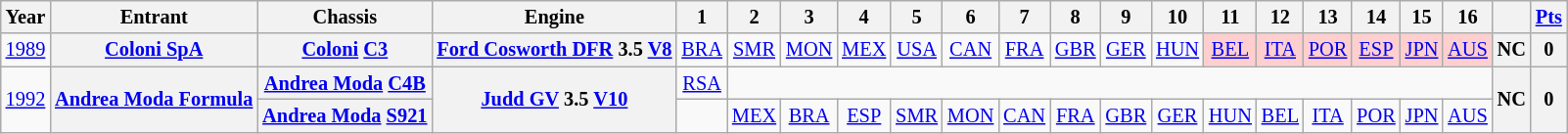<table class="wikitable" style="text-align:center; font-size:85%">
<tr>
<th>Year</th>
<th>Entrant</th>
<th>Chassis</th>
<th>Engine</th>
<th>1</th>
<th>2</th>
<th>3</th>
<th>4</th>
<th>5</th>
<th>6</th>
<th>7</th>
<th>8</th>
<th>9</th>
<th>10</th>
<th>11</th>
<th>12</th>
<th>13</th>
<th>14</th>
<th>15</th>
<th>16</th>
<th></th>
<th><a href='#'>Pts</a></th>
</tr>
<tr>
<td><a href='#'>1989</a></td>
<th nowrap><a href='#'>Coloni SpA</a></th>
<th nowrap><a href='#'>Coloni</a> <a href='#'>C3</a></th>
<th nowrap><a href='#'>Ford Cosworth DFR</a> 3.5 <a href='#'>V8</a></th>
<td><a href='#'>BRA</a></td>
<td><a href='#'>SMR</a></td>
<td><a href='#'>MON</a></td>
<td><a href='#'>MEX</a></td>
<td><a href='#'>USA</a></td>
<td><a href='#'>CAN</a></td>
<td><a href='#'>FRA</a></td>
<td><a href='#'>GBR</a></td>
<td><a href='#'>GER</a></td>
<td><a href='#'>HUN</a></td>
<td style="background:#FFCFCF;"><a href='#'>BEL</a><br></td>
<td style="background:#FFCFCF;"><a href='#'>ITA</a><br></td>
<td style="background:#FFCFCF;"><a href='#'>POR</a><br></td>
<td style="background:#FFCFCF;"><a href='#'>ESP</a><br></td>
<td style="background:#FFCFCF;"><a href='#'>JPN</a><br></td>
<td style="background:#FFCFCF;"><a href='#'>AUS</a><br></td>
<th>NC</th>
<th>0</th>
</tr>
<tr>
<td rowspan=2><a href='#'>1992</a></td>
<th rowspan=2 nowrap><a href='#'>Andrea Moda Formula</a></th>
<th nowrap><a href='#'>Andrea Moda</a> <a href='#'>C4B</a></th>
<th rowspan=2 nowrap><a href='#'>Judd GV</a> 3.5 <a href='#'>V10</a></th>
<td><a href='#'>RSA</a><br></td>
<td colspan=15></td>
<th rowspan=2>NC</th>
<th rowspan=2>0</th>
</tr>
<tr>
<th nowrap><a href='#'>Andrea Moda</a> <a href='#'>S921</a></th>
<td></td>
<td><a href='#'>MEX</a><br></td>
<td><a href='#'>BRA</a></td>
<td><a href='#'>ESP</a></td>
<td><a href='#'>SMR</a></td>
<td><a href='#'>MON</a></td>
<td><a href='#'>CAN</a></td>
<td><a href='#'>FRA</a></td>
<td><a href='#'>GBR</a></td>
<td><a href='#'>GER</a></td>
<td><a href='#'>HUN</a></td>
<td><a href='#'>BEL</a></td>
<td><a href='#'>ITA</a></td>
<td><a href='#'>POR</a></td>
<td><a href='#'>JPN</a></td>
<td><a href='#'>AUS</a></td>
</tr>
</table>
